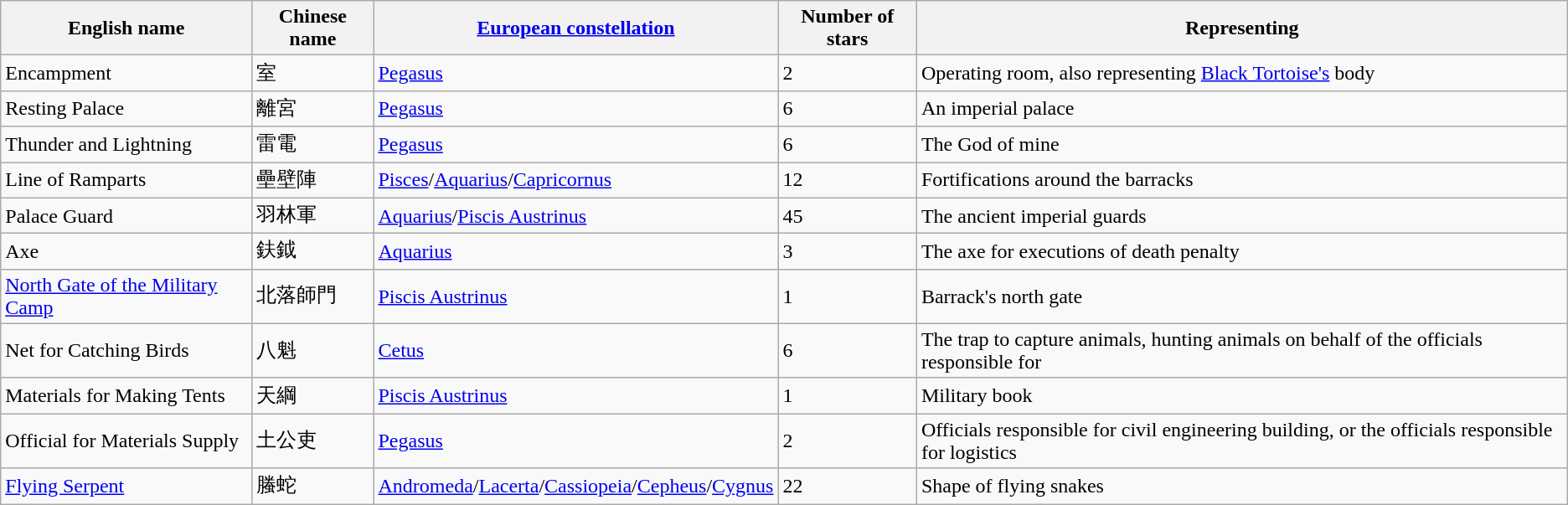<table class="wikitable">
<tr>
<th>English name</th>
<th>Chinese name</th>
<th><a href='#'>European constellation</a></th>
<th>Number of stars</th>
<th>Representing</th>
</tr>
<tr>
<td>Encampment</td>
<td>室</td>
<td><a href='#'>Pegasus</a></td>
<td>2</td>
<td>Operating room, also representing <a href='#'>Black Tortoise's</a> body</td>
</tr>
<tr>
<td>Resting Palace</td>
<td>離宮</td>
<td><a href='#'>Pegasus</a></td>
<td>6</td>
<td>An imperial palace</td>
</tr>
<tr>
<td>Thunder and Lightning</td>
<td>雷電</td>
<td><a href='#'>Pegasus</a></td>
<td>6</td>
<td>The God of mine</td>
</tr>
<tr>
<td>Line of Ramparts</td>
<td>壘壁陣</td>
<td><a href='#'>Pisces</a>/<a href='#'>Aquarius</a>/<a href='#'>Capricornus</a></td>
<td>12</td>
<td>Fortifications around the barracks</td>
</tr>
<tr>
<td>Palace Guard</td>
<td>羽林軍</td>
<td><a href='#'>Aquarius</a>/<a href='#'>Piscis Austrinus</a></td>
<td>45</td>
<td>The ancient imperial guards</td>
</tr>
<tr>
<td>Axe</td>
<td>鈇鉞</td>
<td><a href='#'>Aquarius</a></td>
<td>3</td>
<td>The axe for executions of death penalty</td>
</tr>
<tr>
<td><a href='#'>North Gate of the Military Camp</a></td>
<td>北落師門</td>
<td><a href='#'>Piscis Austrinus</a></td>
<td>1</td>
<td>Barrack's north gate</td>
</tr>
<tr>
<td>Net for Catching Birds</td>
<td>八魁</td>
<td><a href='#'>Cetus</a></td>
<td>6</td>
<td>The trap to capture animals, hunting animals on behalf of the officials responsible for</td>
</tr>
<tr>
<td>Materials for Making Tents</td>
<td>天綱</td>
<td><a href='#'>Piscis Austrinus</a></td>
<td>1</td>
<td>Military book</td>
</tr>
<tr>
<td>Official for Materials Supply</td>
<td>土公吏</td>
<td><a href='#'>Pegasus</a></td>
<td>2</td>
<td>Officials responsible for civil engineering building, or the officials responsible for logistics</td>
</tr>
<tr>
<td><a href='#'>Flying Serpent</a></td>
<td>螣蛇</td>
<td><a href='#'>Andromeda</a>/<a href='#'>Lacerta</a>/<a href='#'>Cassiopeia</a>/<a href='#'>Cepheus</a>/<a href='#'>Cygnus</a></td>
<td>22</td>
<td>Shape of flying snakes</td>
</tr>
</table>
